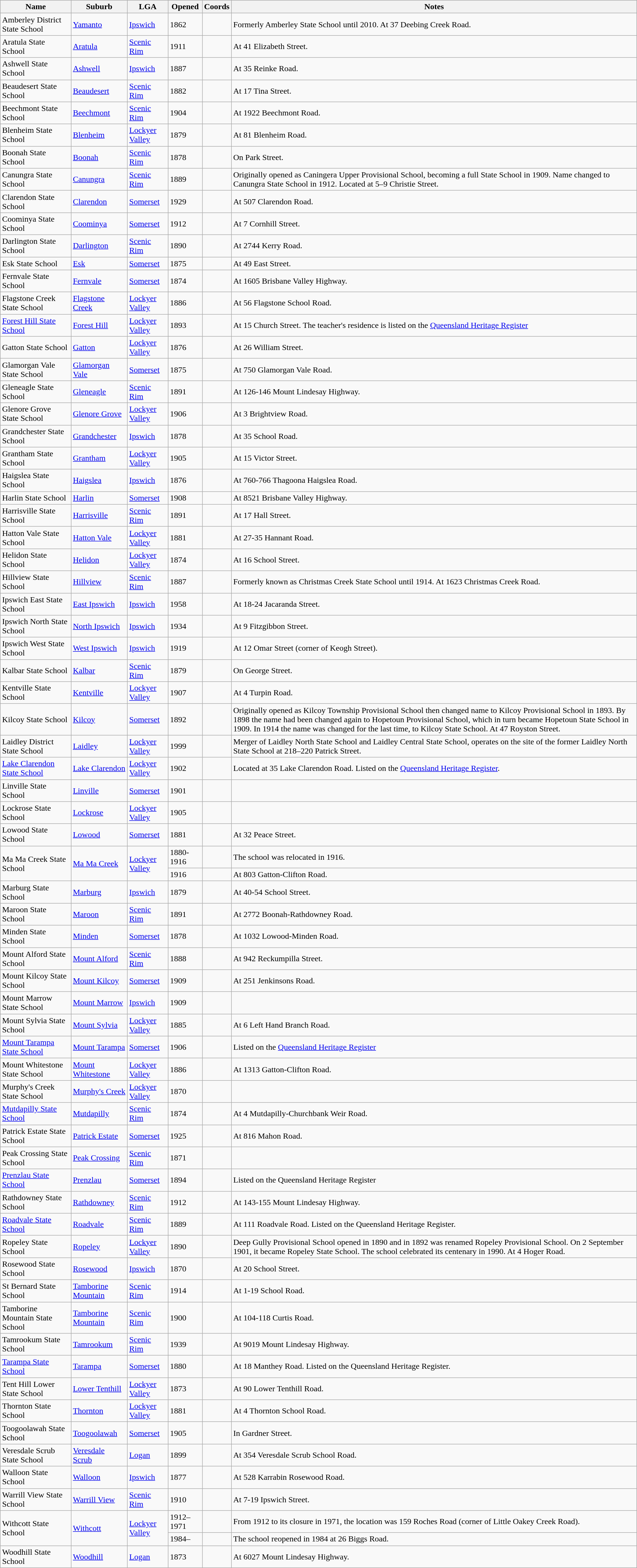<table class="wikitable sortable">
<tr>
<th>Name</th>
<th>Suburb</th>
<th>LGA</th>
<th>Opened</th>
<th>Coords</th>
<th>Notes</th>
</tr>
<tr>
<td>Amberley District State School</td>
<td><a href='#'>Yamanto</a></td>
<td><a href='#'>Ipswich</a></td>
<td>1862</td>
<td></td>
<td>Formerly Amberley State School until 2010. At 37 Deebing Creek Road.</td>
</tr>
<tr>
<td>Aratula State School</td>
<td><a href='#'>Aratula</a></td>
<td><a href='#'>Scenic Rim</a></td>
<td>1911</td>
<td></td>
<td>At 41 Elizabeth Street.</td>
</tr>
<tr>
<td>Ashwell State School</td>
<td><a href='#'>Ashwell</a></td>
<td><a href='#'>Ipswich</a></td>
<td>1887</td>
<td></td>
<td>At 35 Reinke Road.</td>
</tr>
<tr>
<td>Beaudesert State School</td>
<td><a href='#'>Beaudesert</a></td>
<td><a href='#'>Scenic Rim</a></td>
<td>1882</td>
<td></td>
<td>At 17 Tina Street.</td>
</tr>
<tr>
<td>Beechmont State School</td>
<td><a href='#'>Beechmont</a></td>
<td><a href='#'>Scenic Rim</a></td>
<td>1904</td>
<td></td>
<td>At 1922 Beechmont Road.</td>
</tr>
<tr>
<td>Blenheim State School</td>
<td><a href='#'>Blenheim</a></td>
<td><a href='#'>Lockyer Valley</a></td>
<td>1879</td>
<td></td>
<td>At 81 Blenheim Road.</td>
</tr>
<tr>
<td>Boonah State School</td>
<td><a href='#'>Boonah</a></td>
<td><a href='#'>Scenic Rim</a></td>
<td>1878</td>
<td></td>
<td>On Park Street.</td>
</tr>
<tr>
<td>Canungra State School</td>
<td><a href='#'>Canungra</a></td>
<td><a href='#'>Scenic Rim</a></td>
<td>1889</td>
<td></td>
<td>Originally opened as Caningera Upper Provisional School, becoming a full State School in 1909.  Name changed to Canungra State School in 1912. Located at 5–9 Christie Street.</td>
</tr>
<tr>
<td>Clarendon State School</td>
<td><a href='#'>Clarendon</a></td>
<td><a href='#'>Somerset</a></td>
<td>1929</td>
<td></td>
<td>At 507 Clarendon Road.</td>
</tr>
<tr>
<td>Coominya State School</td>
<td><a href='#'>Coominya</a></td>
<td><a href='#'>Somerset</a></td>
<td>1912</td>
<td></td>
<td>At 7 Cornhill Street.</td>
</tr>
<tr>
<td>Darlington State School</td>
<td><a href='#'>Darlington</a></td>
<td><a href='#'>Scenic Rim</a></td>
<td>1890</td>
<td></td>
<td>At 2744 Kerry Road.</td>
</tr>
<tr>
<td>Esk State School</td>
<td><a href='#'>Esk</a></td>
<td><a href='#'>Somerset</a></td>
<td>1875</td>
<td></td>
<td>At 49 East Street.</td>
</tr>
<tr>
<td>Fernvale State School</td>
<td><a href='#'>Fernvale</a></td>
<td><a href='#'>Somerset</a></td>
<td>1874</td>
<td></td>
<td>At 1605 Brisbane Valley Highway.</td>
</tr>
<tr>
<td>Flagstone Creek State School</td>
<td><a href='#'>Flagstone Creek</a></td>
<td><a href='#'>Lockyer Valley</a></td>
<td>1886</td>
<td></td>
<td>At 56 Flagstone School Road.</td>
</tr>
<tr>
<td><a href='#'>Forest Hill State School</a></td>
<td><a href='#'>Forest Hill</a></td>
<td><a href='#'>Lockyer Valley</a></td>
<td>1893</td>
<td></td>
<td>At 15 Church Street. The teacher's residence is listed on the <a href='#'>Queensland Heritage Register</a></td>
</tr>
<tr>
<td>Gatton State School</td>
<td><a href='#'>Gatton</a></td>
<td><a href='#'>Lockyer Valley</a></td>
<td>1876</td>
<td></td>
<td>At 26 William Street.</td>
</tr>
<tr>
<td>Glamorgan Vale State School</td>
<td><a href='#'>Glamorgan Vale</a></td>
<td><a href='#'>Somerset</a></td>
<td>1875</td>
<td></td>
<td>At 750 Glamorgan Vale Road.</td>
</tr>
<tr>
<td>Gleneagle State School</td>
<td><a href='#'>Gleneagle</a></td>
<td><a href='#'>Scenic Rim</a></td>
<td>1891</td>
<td></td>
<td>At 126-146 Mount Lindesay Highway.</td>
</tr>
<tr>
<td>Glenore Grove State School</td>
<td><a href='#'>Glenore Grove</a></td>
<td><a href='#'>Lockyer Valley</a></td>
<td>1906</td>
<td></td>
<td>At 3 Brightview Road.</td>
</tr>
<tr>
<td>Grandchester State School</td>
<td><a href='#'>Grandchester</a></td>
<td><a href='#'>Ipswich</a></td>
<td>1878</td>
<td></td>
<td>At 35 School Road.</td>
</tr>
<tr>
<td>Grantham State School</td>
<td><a href='#'>Grantham</a></td>
<td><a href='#'>Lockyer Valley</a></td>
<td>1905</td>
<td></td>
<td>At 15 Victor Street.</td>
</tr>
<tr>
<td>Haigslea State School</td>
<td><a href='#'>Haigslea</a></td>
<td><a href='#'>Ipswich</a></td>
<td>1876</td>
<td></td>
<td>At 760-766 Thagoona Haigslea Road.</td>
</tr>
<tr>
<td>Harlin State School</td>
<td><a href='#'>Harlin</a></td>
<td><a href='#'>Somerset</a></td>
<td>1908</td>
<td></td>
<td>At 8521 Brisbane Valley Highway.</td>
</tr>
<tr>
<td>Harrisville State School</td>
<td><a href='#'>Harrisville</a></td>
<td><a href='#'>Scenic Rim</a></td>
<td>1891</td>
<td></td>
<td>At 17 Hall Street.</td>
</tr>
<tr>
<td>Hatton Vale State School</td>
<td><a href='#'>Hatton Vale</a></td>
<td><a href='#'>Lockyer Valley</a></td>
<td>1881</td>
<td></td>
<td>At 27-35 Hannant Road.</td>
</tr>
<tr>
<td>Helidon State School</td>
<td><a href='#'>Helidon</a></td>
<td><a href='#'>Lockyer Valley</a></td>
<td>1874</td>
<td></td>
<td>At 16 School Street.</td>
</tr>
<tr>
<td>Hillview State School</td>
<td><a href='#'>Hillview</a></td>
<td><a href='#'>Scenic Rim</a></td>
<td>1887</td>
<td></td>
<td>Formerly known as Christmas Creek State School until 1914. At 1623 Christmas Creek Road.</td>
</tr>
<tr>
<td>Ipswich East State School</td>
<td><a href='#'>East Ipswich</a></td>
<td><a href='#'>Ipswich</a></td>
<td>1958</td>
<td></td>
<td>At 18-24 Jacaranda Street.</td>
</tr>
<tr>
<td>Ipswich North State School</td>
<td><a href='#'>North Ipswich</a></td>
<td><a href='#'>Ipswich</a></td>
<td>1934</td>
<td></td>
<td>At 9 Fitzgibbon Street.</td>
</tr>
<tr>
<td>Ipswich West State School</td>
<td><a href='#'>West Ipswich</a></td>
<td><a href='#'>Ipswich</a></td>
<td>1919</td>
<td></td>
<td>At 12 Omar Street (corner of Keogh Street).</td>
</tr>
<tr>
<td>Kalbar State School</td>
<td><a href='#'>Kalbar</a></td>
<td><a href='#'>Scenic Rim</a></td>
<td>1879</td>
<td></td>
<td>On George Street.</td>
</tr>
<tr>
<td>Kentville State School</td>
<td><a href='#'>Kentville</a></td>
<td><a href='#'>Lockyer Valley</a></td>
<td>1907</td>
<td></td>
<td>At 4 Turpin Road.</td>
</tr>
<tr>
<td>Kilcoy State School</td>
<td><a href='#'>Kilcoy</a></td>
<td><a href='#'>Somerset</a></td>
<td>1892</td>
<td></td>
<td>Originally opened as Kilcoy Township Provisional School then changed name to Kilcoy Provisional School in 1893.  By 1898 the name had been changed again to Hopetoun Provisional School, which in turn became Hopetoun State School in 1909.  In 1914 the name was changed for the last time, to Kilcoy State School. At 47 Royston Street.</td>
</tr>
<tr>
<td>Laidley District State School</td>
<td><a href='#'>Laidley</a></td>
<td><a href='#'>Lockyer Valley</a></td>
<td>1999</td>
<td></td>
<td>Merger of Laidley North State School and Laidley Central State School, operates on the site of the former Laidley North State School at  218–220 Patrick Street.</td>
</tr>
<tr>
<td><a href='#'>Lake Clarendon State School</a></td>
<td><a href='#'>Lake Clarendon</a></td>
<td><a href='#'>Lockyer Valley</a></td>
<td>1902</td>
<td></td>
<td>Located at 35 Lake Clarendon Road. Listed on the <a href='#'>Queensland Heritage Register</a>.</td>
</tr>
<tr>
<td>Linville State School</td>
<td><a href='#'>Linville</a></td>
<td><a href='#'>Somerset</a></td>
<td>1901</td>
<td></td>
<td></td>
</tr>
<tr>
<td>Lockrose State School</td>
<td><a href='#'>Lockrose</a></td>
<td><a href='#'>Lockyer Valley</a></td>
<td>1905</td>
<td></td>
<td></td>
</tr>
<tr>
<td>Lowood State School</td>
<td><a href='#'>Lowood</a></td>
<td><a href='#'>Somerset</a></td>
<td>1881</td>
<td></td>
<td>At 32 Peace Street.</td>
</tr>
<tr>
<td rowspan="2">Ma Ma Creek State School</td>
<td rowspan="2"><a href='#'>Ma Ma Creek</a></td>
<td rowspan="2"><a href='#'>Lockyer Valley</a></td>
<td>1880-1916</td>
<td></td>
<td>The school was relocated in 1916.</td>
</tr>
<tr>
<td>1916</td>
<td></td>
<td>At 803 Gatton-Clifton Road.</td>
</tr>
<tr>
<td>Marburg State School</td>
<td><a href='#'>Marburg</a></td>
<td><a href='#'>Ipswich</a></td>
<td>1879</td>
<td></td>
<td>At 40-54 School Street.</td>
</tr>
<tr>
<td>Maroon State School</td>
<td><a href='#'>Maroon</a></td>
<td><a href='#'>Scenic Rim</a></td>
<td>1891</td>
<td></td>
<td>At 2772 Boonah-Rathdowney Road.</td>
</tr>
<tr>
<td>Minden State School</td>
<td><a href='#'>Minden</a></td>
<td><a href='#'>Somerset</a></td>
<td>1878</td>
<td></td>
<td>At 1032 Lowood-Minden Road.</td>
</tr>
<tr>
<td>Mount Alford State School</td>
<td><a href='#'>Mount Alford</a></td>
<td><a href='#'>Scenic Rim</a></td>
<td>1888</td>
<td></td>
<td>At 942 Reckumpilla Street.</td>
</tr>
<tr>
<td>Mount Kilcoy State School</td>
<td><a href='#'>Mount Kilcoy</a></td>
<td><a href='#'>Somerset</a></td>
<td>1909</td>
<td></td>
<td>At 251 Jenkinsons Road.</td>
</tr>
<tr>
<td>Mount Marrow State School</td>
<td><a href='#'>Mount Marrow</a></td>
<td><a href='#'>Ipswich</a></td>
<td>1909</td>
<td></td>
<td></td>
</tr>
<tr>
<td>Mount Sylvia State School</td>
<td><a href='#'>Mount Sylvia</a></td>
<td><a href='#'>Lockyer Valley</a></td>
<td>1885</td>
<td></td>
<td>At 6 Left Hand Branch Road.</td>
</tr>
<tr>
<td><a href='#'>Mount Tarampa State School</a></td>
<td><a href='#'>Mount Tarampa</a></td>
<td><a href='#'>Somerset</a></td>
<td>1906</td>
<td></td>
<td>Listed on the <a href='#'>Queensland Heritage Register</a></td>
</tr>
<tr>
<td>Mount Whitestone State School</td>
<td><a href='#'>Mount Whitestone</a></td>
<td><a href='#'>Lockyer Valley</a></td>
<td>1886</td>
<td></td>
<td>At 1313 Gatton-Clifton Road.</td>
</tr>
<tr>
<td>Murphy's Creek State School</td>
<td><a href='#'>Murphy's Creek</a></td>
<td><a href='#'>Lockyer Valley</a></td>
<td>1870</td>
<td></td>
<td></td>
</tr>
<tr>
<td><a href='#'>Mutdapilly State School</a></td>
<td><a href='#'>Mutdapilly</a></td>
<td><a href='#'>Scenic Rim</a></td>
<td>1874</td>
<td></td>
<td>At 4 Mutdapilly-Churchbank Weir Road.</td>
</tr>
<tr>
<td>Patrick Estate State School</td>
<td><a href='#'>Patrick Estate</a></td>
<td><a href='#'>Somerset</a></td>
<td>1925</td>
<td></td>
<td>At 816 Mahon Road.</td>
</tr>
<tr>
<td>Peak Crossing State School</td>
<td><a href='#'>Peak Crossing</a></td>
<td><a href='#'>Scenic Rim</a></td>
<td>1871</td>
<td></td>
<td></td>
</tr>
<tr>
<td><a href='#'>Prenzlau State School</a></td>
<td><a href='#'>Prenzlau</a></td>
<td><a href='#'>Somerset</a></td>
<td>1894</td>
<td></td>
<td>Listed on the Queensland Heritage Register</td>
</tr>
<tr>
<td>Rathdowney State School</td>
<td><a href='#'>Rathdowney</a></td>
<td><a href='#'>Scenic Rim</a></td>
<td>1912</td>
<td></td>
<td>At 143-155 Mount Lindesay Highway.</td>
</tr>
<tr>
<td><a href='#'>Roadvale State School</a></td>
<td><a href='#'>Roadvale</a></td>
<td><a href='#'>Scenic Rim</a></td>
<td>1889</td>
<td></td>
<td>At 111 Roadvale Road. Listed on the Queensland Heritage Register.</td>
</tr>
<tr>
<td>Ropeley State School</td>
<td><a href='#'>Ropeley</a></td>
<td><a href='#'>Lockyer Valley</a></td>
<td>1890</td>
<td></td>
<td>Deep Gully Provisional School opened in 1890 and in 1892 was renamed Ropeley Provisional School. On 2 September 1901, it became Ropeley State School. The school celebrated its centenary in 1990. At 4 Hoger Road.</td>
</tr>
<tr>
<td>Rosewood State School</td>
<td><a href='#'>Rosewood</a></td>
<td><a href='#'>Ipswich</a></td>
<td>1870</td>
<td></td>
<td>At 20 School Street.</td>
</tr>
<tr>
<td>St Bernard State School</td>
<td><a href='#'>Tamborine Mountain</a></td>
<td><a href='#'>Scenic Rim</a></td>
<td>1914</td>
<td></td>
<td>At 1-19 School Road.</td>
</tr>
<tr>
<td>Tamborine Mountain State School</td>
<td><a href='#'>Tamborine Mountain</a></td>
<td><a href='#'>Scenic Rim</a></td>
<td>1900</td>
<td></td>
<td>At 104-118 Curtis Road.</td>
</tr>
<tr>
<td>Tamrookum State School</td>
<td><a href='#'>Tamrookum</a></td>
<td><a href='#'>Scenic Rim</a></td>
<td>1939</td>
<td></td>
<td>At 9019 Mount Lindesay Highway.</td>
</tr>
<tr>
<td><a href='#'>Tarampa State School</a></td>
<td><a href='#'>Tarampa</a></td>
<td><a href='#'>Somerset</a></td>
<td>1880</td>
<td></td>
<td>At 18 Manthey Road. Listed on the Queensland Heritage Register.</td>
</tr>
<tr>
<td>Tent Hill Lower State School</td>
<td><a href='#'>Lower Tenthill</a></td>
<td><a href='#'>Lockyer Valley</a></td>
<td>1873</td>
<td></td>
<td>At 90 Lower Tenthill Road.</td>
</tr>
<tr>
<td>Thornton State School</td>
<td><a href='#'>Thornton</a></td>
<td><a href='#'>Lockyer Valley</a></td>
<td>1881</td>
<td></td>
<td>At 4 Thornton School Road.</td>
</tr>
<tr>
<td>Toogoolawah State School</td>
<td><a href='#'>Toogoolawah</a></td>
<td><a href='#'>Somerset</a></td>
<td>1905</td>
<td></td>
<td>In Gardner Street.</td>
</tr>
<tr>
<td>Veresdale Scrub State School</td>
<td><a href='#'>Veresdale Scrub</a></td>
<td><a href='#'>Logan</a></td>
<td>1899</td>
<td></td>
<td>At 354 Veresdale Scrub School Road.</td>
</tr>
<tr>
<td>Walloon State School</td>
<td><a href='#'>Walloon</a></td>
<td><a href='#'>Ipswich</a></td>
<td>1877</td>
<td></td>
<td>At 528 Karrabin Rosewood Road.</td>
</tr>
<tr>
<td>Warrill View State School</td>
<td><a href='#'>Warrill View</a></td>
<td><a href='#'>Scenic Rim</a></td>
<td>1910</td>
<td></td>
<td>At 7-19 Ipswich Street.</td>
</tr>
<tr>
<td rowspan="2">Withcott State School</td>
<td rowspan="2"><a href='#'>Withcott</a></td>
<td rowspan="2"><a href='#'>Lockyer Valley</a></td>
<td>1912–1971</td>
<td></td>
<td>From 1912 to its closure in 1971, the location was 159 Roches Road (corner of Little Oakey Creek Road).</td>
</tr>
<tr>
<td>1984–</td>
<td></td>
<td>The school reopened in 1984 at 26 Biggs Road.</td>
</tr>
<tr>
<td>Woodhill State School</td>
<td><a href='#'>Woodhill</a></td>
<td><a href='#'>Logan</a></td>
<td>1873</td>
<td></td>
<td>At 6027 Mount Lindesay Highway.</td>
</tr>
</table>
